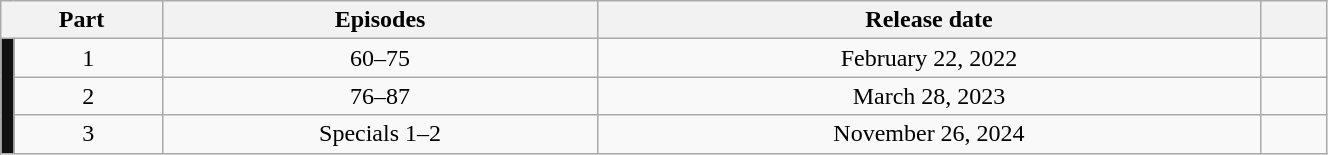<table class="wikitable" style="text-align: center; width: 70%;">
<tr>
<th colspan="2">Part</th>
<th>Episodes</th>
<th scope="column">Release date</th>
<th width="5%"></th>
</tr>
<tr>
<td rowspan="3" width="1%" style="background: #111;"></td>
<td>1</td>
<td>60–75</td>
<td>February 22, 2022</td>
<td></td>
</tr>
<tr>
<td>2</td>
<td>76–87</td>
<td>March 28, 2023</td>
<td></td>
</tr>
<tr>
<td>3</td>
<td>Specials 1–2</td>
<td>November 26, 2024</td>
<td></td>
</tr>
</table>
